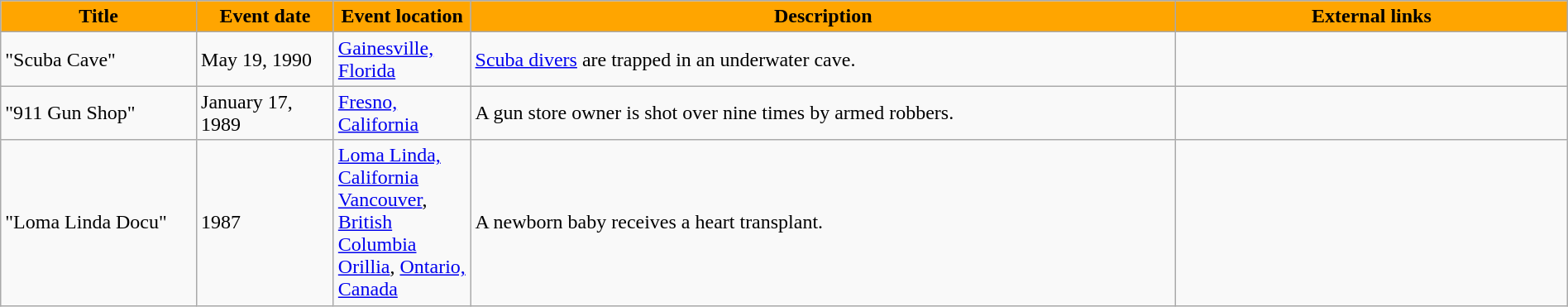<table class="wikitable" style="width: 100%;">
<tr>
<th style="background: #FFA500; color: #000000; width: 10%;">Title</th>
<th style="background: #FFA500; color: #000000; width: 7%;">Event date</th>
<th style="background: #FFA500; color: #000000; width: 7%;">Event location</th>
<th style="background: #FFA500; color: #000000; width: 36%;">Description</th>
<th style="background: #FFA500; color: #000000; width: 20%;">External links</th>
</tr>
<tr>
<td>"Scuba Cave"</td>
<td>May 19, 1990</td>
<td><a href='#'>Gainesville, Florida</a></td>
<td><a href='#'>Scuba divers</a> are trapped in an underwater cave.</td>
<td></td>
</tr>
<tr>
<td>"911 Gun Shop"</td>
<td>January 17, 1989</td>
<td><a href='#'>Fresno, California</a></td>
<td>A gun store owner is shot over nine times by armed robbers.</td>
<td></td>
</tr>
<tr>
<td>"Loma Linda Docu"</td>
<td>1987</td>
<td><a href='#'>Loma Linda, California</a><br><a href='#'>Vancouver</a>, <a href='#'>British Columbia</a><br><a href='#'>Orillia</a>, <a href='#'>Ontario, Canada</a></td>
<td>A newborn baby receives a heart transplant.</td>
<td></td>
</tr>
</table>
